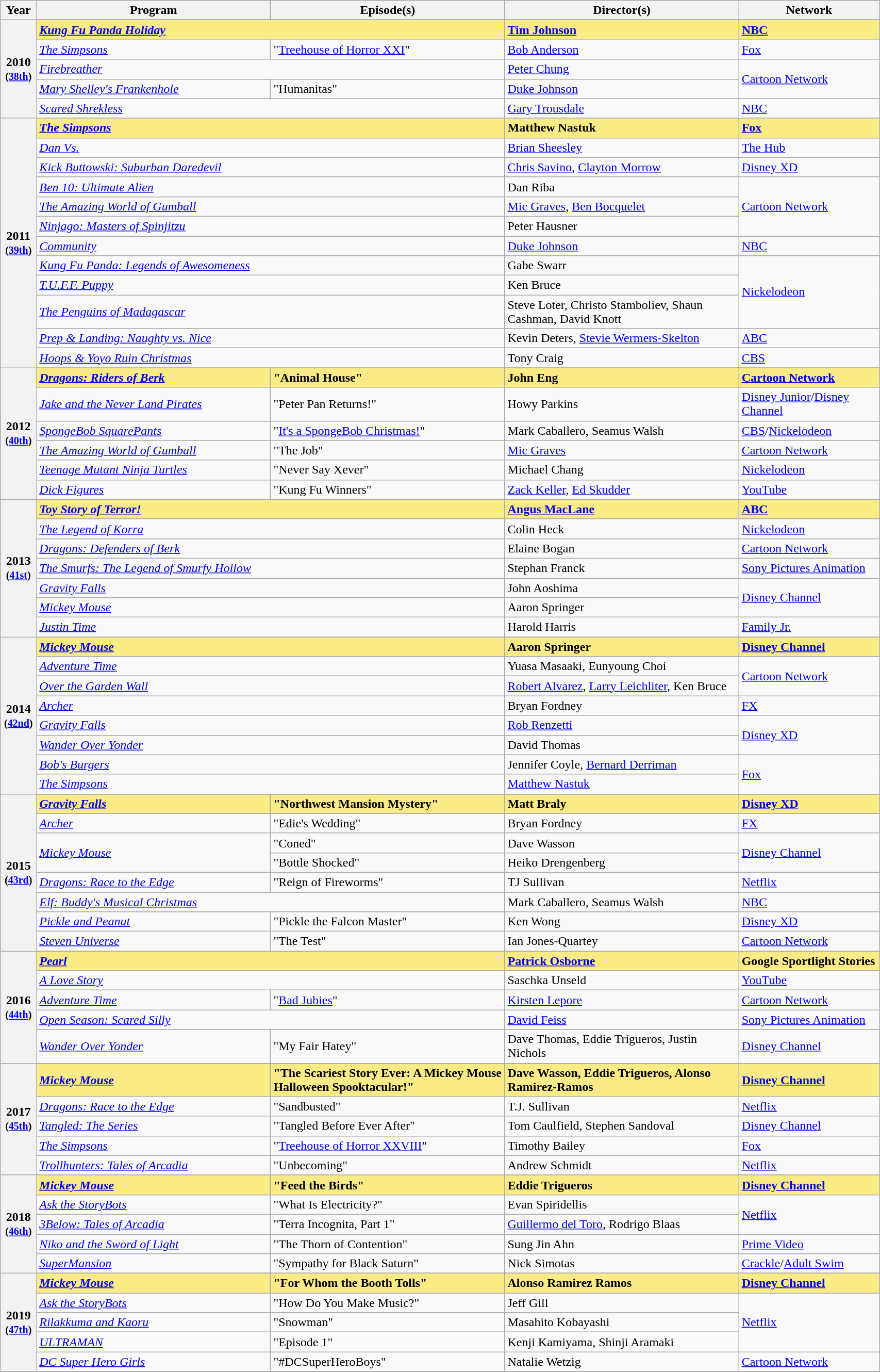<table class="wikitable" style="width:90%;">
<tr>
<th style="width:3%;">Year</th>
<th style="width:25%;">Program</th>
<th style="width:25%;">Episode(s)</th>
<th style="width:25%;">Director(s)</th>
<th style="width:15%;">Network</th>
</tr>
<tr>
<th rowspan="6" style="text-align:center;">2010 <br><small>(<a href='#'>38th</a>)</small><br></th>
</tr>
<tr style="background:#FAEB86;">
<td colspan="2"><strong><em><a href='#'>Kung Fu Panda Holiday</a></em></strong></td>
<td><strong><a href='#'>Tim Johnson</a></strong></td>
<td><strong><a href='#'>NBC</a></strong></td>
</tr>
<tr>
<td><em><a href='#'>The Simpsons</a></em></td>
<td>"<a href='#'>Treehouse of Horror XXI</a>"</td>
<td><a href='#'>Bob Anderson</a></td>
<td><a href='#'>Fox</a></td>
</tr>
<tr>
<td colspan="2"><em><a href='#'>Firebreather</a></em></td>
<td><a href='#'>Peter Chung</a></td>
<td rowspan="2"><a href='#'>Cartoon Network</a></td>
</tr>
<tr>
<td><em><a href='#'>Mary Shelley's Frankenhole</a></em></td>
<td>"Humanitas"</td>
<td><a href='#'>Duke Johnson</a></td>
</tr>
<tr>
<td colspan="2"><em><a href='#'>Scared Shrekless</a></em></td>
<td><a href='#'>Gary Trousdale</a></td>
<td><a href='#'>NBC</a></td>
</tr>
<tr>
<th rowspan="13" style="text-align:center;">2011 <br><small>(<a href='#'>39th</a>)</small><br></th>
</tr>
<tr style="background:#FAEB86;">
<td colspan="2"><strong><em><a href='#'>The Simpsons</a></em></strong></td>
<td><strong>Matthew Nastuk</strong></td>
<td><strong><a href='#'>Fox</a></strong></td>
</tr>
<tr>
<td colspan="2"><em><a href='#'>Dan Vs.</a></em></td>
<td><a href='#'>Brian Sheesley</a></td>
<td><a href='#'>The Hub</a></td>
</tr>
<tr>
<td colspan="2"><em><a href='#'>Kick Buttowski: Suburban Daredevil</a></em></td>
<td><a href='#'>Chris Savino</a>, <a href='#'>Clayton Morrow</a></td>
<td><a href='#'>Disney XD</a></td>
</tr>
<tr>
<td colspan="2"><em><a href='#'>Ben 10: Ultimate Alien</a></em></td>
<td>Dan Riba</td>
<td rowspan="3"><a href='#'>Cartoon Network</a></td>
</tr>
<tr>
<td colspan="2"><em><a href='#'>The Amazing World of Gumball</a></em></td>
<td><a href='#'>Mic Graves</a>, <a href='#'>Ben Bocquelet</a></td>
</tr>
<tr>
<td colspan="2"><em><a href='#'>Ninjago: Masters of Spinjitzu</a></em></td>
<td>Peter Hausner</td>
</tr>
<tr>
<td colspan="2"><em><a href='#'>Community</a></em></td>
<td><a href='#'>Duke Johnson</a></td>
<td><a href='#'>NBC</a></td>
</tr>
<tr>
<td colspan="2"><em><a href='#'>Kung Fu Panda: Legends of Awesomeness</a></em></td>
<td>Gabe Swarr</td>
<td rowspan="3"><a href='#'>Nickelodeon</a></td>
</tr>
<tr>
<td colspan="2"><em><a href='#'>T.U.F.F. Puppy</a></em></td>
<td>Ken Bruce</td>
</tr>
<tr>
<td colspan="2"><em><a href='#'>The Penguins of Madagascar</a></em></td>
<td>Steve Loter, Christo Stamboliev, Shaun Cashman, David Knott</td>
</tr>
<tr>
<td colspan="2"><em><a href='#'>Prep & Landing: Naughty vs. Nice</a></em></td>
<td>Kevin Deters, <a href='#'>Stevie Wermers-Skelton</a></td>
<td><a href='#'>ABC</a></td>
</tr>
<tr>
<td colspan="2"><em><a href='#'>Hoops & Yoyo Ruin Christmas</a></em></td>
<td>Tony Craig</td>
<td><a href='#'>CBS</a></td>
</tr>
<tr>
<th rowspan="7" style="text-align:center;">2012 <br><small>(<a href='#'>40th</a>)</small><br></th>
</tr>
<tr style="background:#FAEB86;">
<td><strong><em><a href='#'>Dragons: Riders of Berk</a></em></strong></td>
<td><strong>"Animal House"</strong></td>
<td><strong>John Eng</strong></td>
<td><strong><a href='#'>Cartoon Network</a></strong></td>
</tr>
<tr>
<td><em><a href='#'>Jake and the Never Land Pirates</a></em></td>
<td>"Peter Pan Returns!"</td>
<td>Howy Parkins</td>
<td><a href='#'>Disney Junior</a>/<a href='#'>Disney Channel</a></td>
</tr>
<tr>
<td><em><a href='#'>SpongeBob SquarePants</a></em></td>
<td>"<a href='#'>It's a SpongeBob Christmas!</a>"</td>
<td>Mark Caballero, Seamus Walsh</td>
<td><a href='#'>CBS</a>/<a href='#'>Nickelodeon</a></td>
</tr>
<tr>
<td><em><a href='#'>The Amazing World of Gumball</a></em></td>
<td>"The Job"</td>
<td><a href='#'>Mic Graves</a></td>
<td><a href='#'>Cartoon Network</a></td>
</tr>
<tr>
<td><em><a href='#'>Teenage Mutant Ninja Turtles</a></em></td>
<td>"Never Say Xever"</td>
<td>Michael Chang</td>
<td><a href='#'>Nickelodeon</a></td>
</tr>
<tr>
<td><em><a href='#'>Dick Figures</a></em></td>
<td>"Kung Fu Winners"</td>
<td><a href='#'>Zack Keller</a>, <a href='#'>Ed Skudder</a></td>
<td><a href='#'>YouTube</a></td>
</tr>
<tr>
<th rowspan="8" style="text-align:center;">2013 <br><small>(<a href='#'>41st</a>)</small><br></th>
</tr>
<tr style="background:#FAEB86;">
<td colspan="2"><strong><em><a href='#'>Toy Story of Terror!</a></em></strong></td>
<td><strong><a href='#'>Angus MacLane</a></strong></td>
<td><strong><a href='#'>ABC</a></strong></td>
</tr>
<tr>
<td colspan="2"><em><a href='#'>The Legend of Korra</a></em></td>
<td>Colin Heck</td>
<td><a href='#'>Nickelodeon</a></td>
</tr>
<tr>
<td colspan="2"><em><a href='#'>Dragons: Defenders of Berk</a></em></td>
<td>Elaine Bogan</td>
<td><a href='#'>Cartoon Network</a></td>
</tr>
<tr>
<td colspan="2"><em><a href='#'>The Smurfs: The Legend of Smurfy Hollow</a></em></td>
<td>Stephan Franck</td>
<td><a href='#'>Sony Pictures Animation</a></td>
</tr>
<tr>
<td colspan="2"><em><a href='#'>Gravity Falls</a></em></td>
<td>John Aoshima</td>
<td rowspan="2"><a href='#'>Disney Channel</a></td>
</tr>
<tr>
<td colspan="2"><em><a href='#'>Mickey Mouse</a></em></td>
<td>Aaron Springer</td>
</tr>
<tr>
<td colspan="2"><em><a href='#'>Justin Time</a></em></td>
<td>Harold Harris</td>
<td><a href='#'>Family Jr.</a></td>
</tr>
<tr>
<th rowspan="9" style="text-align:center;">2014 <br><small>(<a href='#'>42nd</a>)</small><br></th>
</tr>
<tr style="background:#FAEB86;">
<td colspan="2"><strong><em><a href='#'>Mickey Mouse</a></em></strong></td>
<td><strong>Aaron Springer</strong></td>
<td><strong><a href='#'>Disney Channel</a></strong></td>
</tr>
<tr>
<td colspan="2"><em><a href='#'>Adventure Time</a></em></td>
<td>Yuasa Masaaki, Eunyoung Choi</td>
<td rowspan="2"><a href='#'>Cartoon Network</a></td>
</tr>
<tr>
<td colspan="2"><em><a href='#'>Over the Garden Wall</a></em></td>
<td><a href='#'>Robert Alvarez</a>, <a href='#'>Larry Leichliter</a>, Ken Bruce</td>
</tr>
<tr>
<td colspan="2"><em><a href='#'>Archer</a></em></td>
<td>Bryan Fordney</td>
<td><a href='#'>FX</a></td>
</tr>
<tr>
<td colspan="2"><em><a href='#'>Gravity Falls</a></em></td>
<td><a href='#'>Rob Renzetti</a></td>
<td rowspan="2"><a href='#'>Disney XD</a></td>
</tr>
<tr>
<td colspan="2"><em><a href='#'>Wander Over Yonder</a></em></td>
<td>David Thomas</td>
</tr>
<tr>
<td colspan="2"><em><a href='#'>Bob's Burgers</a></em></td>
<td>Jennifer Coyle, <a href='#'>Bernard Derriman</a></td>
<td rowspan="2"><a href='#'>Fox</a></td>
</tr>
<tr>
<td colspan="2"><em><a href='#'>The Simpsons</a></em></td>
<td><a href='#'>Matthew Nastuk</a></td>
</tr>
<tr>
<th rowspan="9" style="text-align:center;">2015 <br><small>(<a href='#'>43rd</a>)</small><br></th>
</tr>
<tr style="background:#FAEB86;">
<td><strong><em><a href='#'>Gravity Falls</a></em></strong></td>
<td><strong>"Northwest Mansion Mystery"</strong></td>
<td><strong>Matt Braly</strong></td>
<td><strong><a href='#'>Disney XD</a></strong></td>
</tr>
<tr>
<td><em><a href='#'>Archer</a></em></td>
<td>"Edie's Wedding"</td>
<td>Bryan Fordney</td>
<td><a href='#'>FX</a></td>
</tr>
<tr>
<td rowspan="2"><em><a href='#'>Mickey Mouse</a></em></td>
<td>"Coned"</td>
<td>Dave Wasson</td>
<td rowspan="2"><a href='#'>Disney Channel</a></td>
</tr>
<tr>
<td>"Bottle Shocked"</td>
<td>Heiko Drengenberg</td>
</tr>
<tr>
<td><em><a href='#'>Dragons: Race to the Edge</a></em></td>
<td>"Reign of Fireworms"</td>
<td>TJ Sullivan</td>
<td><a href='#'>Netflix</a></td>
</tr>
<tr>
<td colspan="2"><em><a href='#'>Elf: Buddy's Musical Christmas</a></em></td>
<td>Mark Caballero, Seamus Walsh</td>
<td><a href='#'>NBC</a></td>
</tr>
<tr>
<td><em><a href='#'>Pickle and Peanut</a></em></td>
<td>"Pickle the Falcon Master"</td>
<td>Ken Wong</td>
<td><a href='#'>Disney XD</a></td>
</tr>
<tr>
<td><em><a href='#'>Steven Universe</a></em></td>
<td>"The Test"</td>
<td>Ian Jones-Quartey</td>
<td><a href='#'>Cartoon Network</a></td>
</tr>
<tr>
<th rowspan="6" style="text-align:center;">2016 <br><small>(<a href='#'>44th</a>)</small><br></th>
</tr>
<tr style="background:#FAEB86;">
<td colspan="2"><strong><em><a href='#'>Pearl</a></em></strong></td>
<td><strong><a href='#'>Patrick Osborne</a></strong></td>
<td><strong>Google Sportlight Stories</strong></td>
</tr>
<tr>
<td colspan="2"><em><a href='#'>A Love Story</a></em></td>
<td>Saschka Unseld</td>
<td><a href='#'>YouTube</a></td>
</tr>
<tr>
<td><em><a href='#'>Adventure Time</a></em></td>
<td>"<a href='#'>Bad Jubies</a>"</td>
<td><a href='#'>Kirsten Lepore</a></td>
<td><a href='#'>Cartoon Network</a></td>
</tr>
<tr>
<td colspan="2"><em><a href='#'>Open Season: Scared Silly</a></em></td>
<td><a href='#'>David Feiss</a></td>
<td><a href='#'>Sony Pictures Animation</a></td>
</tr>
<tr>
<td><em><a href='#'>Wander Over Yonder</a></em></td>
<td>"My Fair Hatey"</td>
<td>Dave Thomas, Eddie Trigueros, Justin Nichols</td>
<td><a href='#'>Disney Channel</a></td>
</tr>
<tr>
<th rowspan="6" style="text-align:center;">2017 <br><small>(<a href='#'>45th</a>)</small><br></th>
</tr>
<tr style="background:#FAEB86;">
<td><strong><em><a href='#'>Mickey Mouse</a></em></strong></td>
<td><strong>"The Scariest Story Ever: A Mickey Mouse Halloween Spooktacular!"</strong></td>
<td><strong>Dave Wasson, Eddie Trigueros, Alonso Ramirez-Ramos</strong></td>
<td><strong><a href='#'>Disney Channel</a></strong></td>
</tr>
<tr>
<td><em><a href='#'>Dragons: Race to the Edge</a></em></td>
<td>"Sandbusted"</td>
<td>T.J. Sullivan</td>
<td><a href='#'>Netflix</a></td>
</tr>
<tr>
<td><em><a href='#'>Tangled: The Series</a></em></td>
<td>"Tangled Before Ever After"</td>
<td>Tom Caulfield, Stephen Sandoval</td>
<td><a href='#'>Disney Channel</a></td>
</tr>
<tr>
<td><em><a href='#'>The Simpsons</a></em></td>
<td>"<a href='#'>Treehouse of Horror XXVIII</a>"</td>
<td>Timothy Bailey</td>
<td><a href='#'>Fox</a></td>
</tr>
<tr>
<td><em><a href='#'>Trollhunters: Tales of Arcadia</a></em></td>
<td>"Unbecoming"</td>
<td>Andrew Schmidt</td>
<td><a href='#'>Netflix</a></td>
</tr>
<tr>
<th rowspan="6" style="text-align:center;">2018 <br><small>(<a href='#'>46th</a>)</small><br></th>
</tr>
<tr style="background:#FAEB86;">
<td><strong><em><a href='#'>Mickey Mouse</a></em></strong></td>
<td><strong>"Feed the Birds"</strong></td>
<td><strong>Eddie Trigueros</strong></td>
<td><strong><a href='#'>Disney Channel</a></strong></td>
</tr>
<tr>
<td><em><a href='#'>Ask the StoryBots</a></em></td>
<td>"What Is Electricity?"</td>
<td>Evan Spiridellis</td>
<td rowspan="2"><a href='#'>Netflix</a></td>
</tr>
<tr>
<td><em><a href='#'>3Below: Tales of Arcadia</a></em></td>
<td>"Terra Incognita, Part 1"</td>
<td><a href='#'>Guillermo del Toro</a>, Rodrigo Blaas</td>
</tr>
<tr>
<td><em><a href='#'>Niko and the Sword of Light</a></em></td>
<td>"The Thorn of Contention"</td>
<td>Sung Jin Ahn</td>
<td><a href='#'>Prime Video</a></td>
</tr>
<tr>
<td><em><a href='#'>SuperMansion</a></em></td>
<td>"Sympathy for Black Saturn"</td>
<td>Nick Simotas</td>
<td><a href='#'>Crackle</a>/<a href='#'>Adult Swim</a></td>
</tr>
<tr>
<th rowspan="6" style="text-align:center;">2019 <br><small>(<a href='#'>47th</a>)</small><br></th>
</tr>
<tr style="background:#FAEB86;">
<td><strong><em><a href='#'>Mickey Mouse</a></em></strong></td>
<td><strong>"For Whom the Booth Tolls"</strong></td>
<td><strong>Alonso Ramirez Ramos</strong></td>
<td><strong><a href='#'>Disney Channel</a></strong></td>
</tr>
<tr>
<td><em><a href='#'>Ask the StoryBots</a></em></td>
<td>"How Do You Make Music?"</td>
<td>Jeff Gill</td>
<td rowspan="3"><a href='#'>Netflix</a></td>
</tr>
<tr>
<td><em><a href='#'>Rilakkuma and Kaoru</a></em></td>
<td>"Snowman"</td>
<td>Masahito Kobayashi</td>
</tr>
<tr>
<td><em><a href='#'>ULTRAMAN</a></em></td>
<td>"Episode 1"</td>
<td>Kenji Kamiyama, Shinji Aramaki</td>
</tr>
<tr>
<td><em><a href='#'>DC Super Hero Girls</a></em></td>
<td>"#DCSuperHeroBoys"</td>
<td>Natalie Wetzig</td>
<td><a href='#'>Cartoon Network</a></td>
</tr>
<tr>
</tr>
</table>
